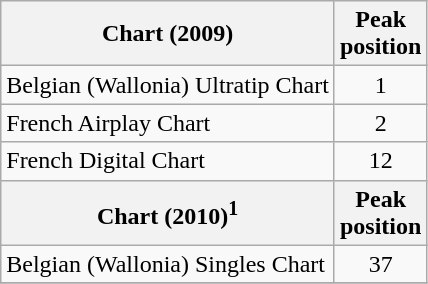<table class="wikitable sortable">
<tr>
<th>Chart (2009)</th>
<th>Peak<br>position</th>
</tr>
<tr>
<td>Belgian (Wallonia) Ultratip Chart</td>
<td align="center">1</td>
</tr>
<tr>
<td>French Airplay Chart</td>
<td align="center">2</td>
</tr>
<tr>
<td>French Digital Chart</td>
<td align="center">12</td>
</tr>
<tr>
<th>Chart (2010)<sup>1</sup></th>
<th>Peak<br>position</th>
</tr>
<tr>
<td>Belgian (Wallonia) Singles Chart</td>
<td align="center">37</td>
</tr>
<tr>
</tr>
</table>
